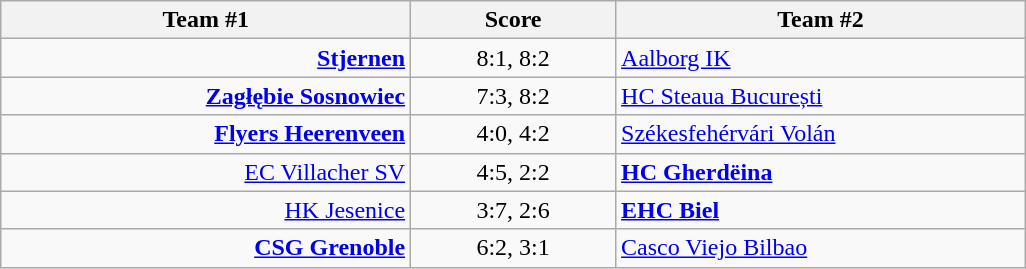<table class="wikitable" style="text-align: center;">
<tr>
<th width=22%>Team #1</th>
<th width=11%>Score</th>
<th width=22%>Team #2</th>
</tr>
<tr>
<td style="text-align: right;"><strong><a href='#'>Stjernen</a></strong> </td>
<td>8:1, 8:2</td>
<td style="text-align: left;"> <a href='#'>Aalborg IK</a></td>
</tr>
<tr>
<td style="text-align: right;"><strong><a href='#'>Zagłębie Sosnowiec</a></strong> </td>
<td>7:3, 8:2</td>
<td style="text-align: left;"> <a href='#'>HC Steaua București</a></td>
</tr>
<tr>
<td style="text-align: right;"><strong><a href='#'>Flyers Heerenveen</a></strong> </td>
<td>4:0, 4:2</td>
<td style="text-align: left;"> <a href='#'>Székesfehérvári Volán</a></td>
</tr>
<tr>
<td style="text-align: right;"><a href='#'>EC Villacher SV</a> </td>
<td>4:5, 2:2</td>
<td style="text-align: left;"> <strong><a href='#'>HC Gherdëina</a></strong></td>
</tr>
<tr>
<td style="text-align: right;"><a href='#'>HK Jesenice</a> </td>
<td>3:7, 2:6</td>
<td style="text-align: left;"> <strong><a href='#'>EHC Biel</a></strong></td>
</tr>
<tr>
<td style="text-align: right;"><strong><a href='#'>CSG Grenoble</a></strong> </td>
<td>6:2, 3:1</td>
<td style="text-align: left;"> <a href='#'>Casco Viejo Bilbao</a></td>
</tr>
</table>
